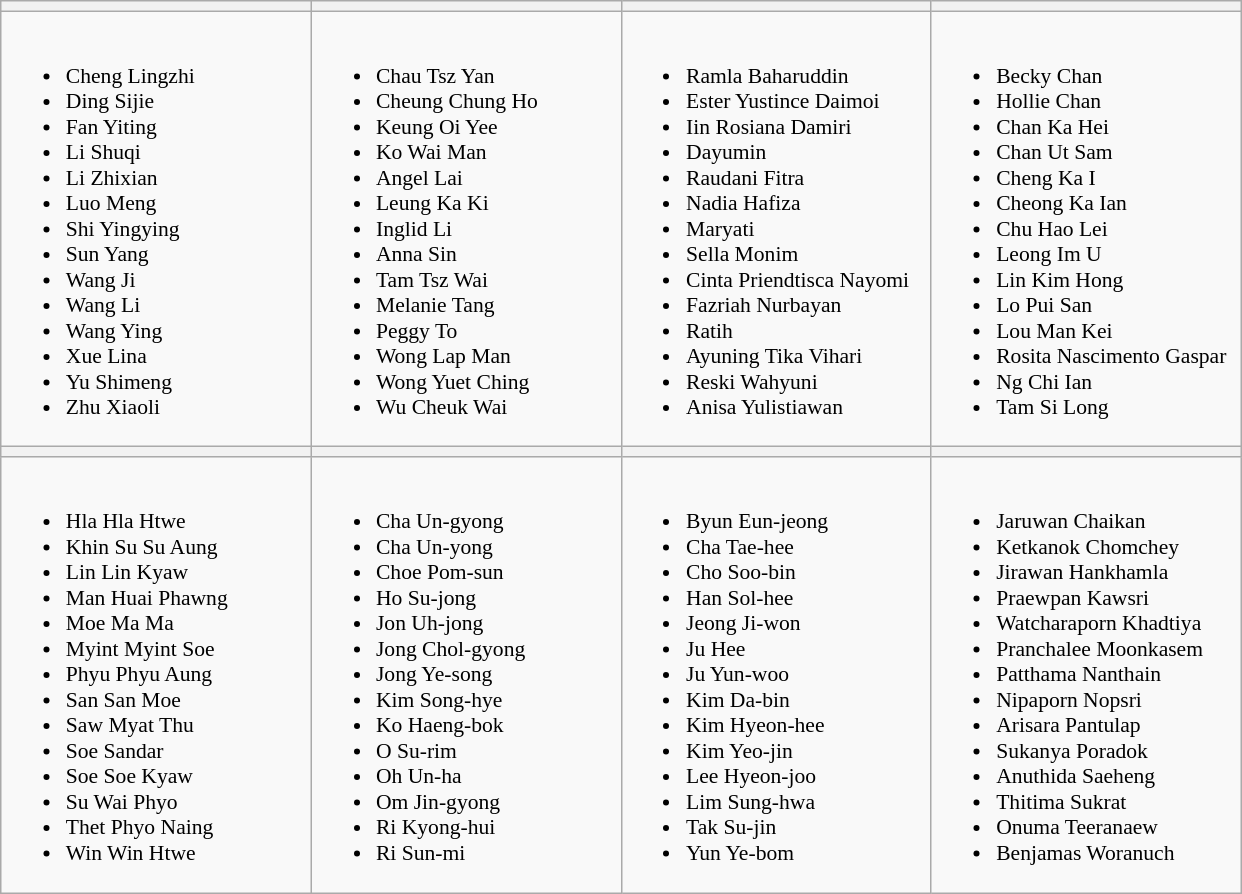<table class="wikitable" style="font-size:90%">
<tr>
<th width=200></th>
<th width=200></th>
<th width=200></th>
<th width=200></th>
</tr>
<tr>
<td valign=top><br><ul><li>Cheng Lingzhi</li><li>Ding Sijie</li><li>Fan Yiting</li><li>Li Shuqi</li><li>Li Zhixian</li><li>Luo Meng</li><li>Shi Yingying</li><li>Sun Yang</li><li>Wang Ji</li><li>Wang Li</li><li>Wang Ying</li><li>Xue Lina</li><li>Yu Shimeng</li><li>Zhu Xiaoli</li></ul></td>
<td valign=top><br><ul><li>Chau Tsz Yan</li><li>Cheung Chung Ho</li><li>Keung Oi Yee</li><li>Ko Wai Man</li><li>Angel Lai</li><li>Leung Ka Ki</li><li>Inglid Li</li><li>Anna Sin</li><li>Tam Tsz Wai</li><li>Melanie Tang</li><li>Peggy To</li><li>Wong Lap Man</li><li>Wong Yuet Ching</li><li>Wu Cheuk Wai</li></ul></td>
<td valign=top><br><ul><li>Ramla Baharuddin</li><li>Ester Yustince Daimoi</li><li>Iin Rosiana Damiri</li><li>Dayumin</li><li>Raudani Fitra</li><li>Nadia Hafiza</li><li>Maryati</li><li>Sella Monim</li><li>Cinta Priendtisca Nayomi</li><li>Fazriah Nurbayan</li><li>Ratih</li><li>Ayuning Tika Vihari</li><li>Reski Wahyuni</li><li>Anisa Yulistiawan</li></ul></td>
<td valign=top><br><ul><li>Becky Chan</li><li>Hollie Chan</li><li>Chan Ka Hei</li><li>Chan Ut Sam</li><li>Cheng Ka I</li><li>Cheong Ka Ian</li><li>Chu Hao Lei</li><li>Leong Im U</li><li>Lin Kim Hong</li><li>Lo Pui San</li><li>Lou Man Kei</li><li>Rosita Nascimento Gaspar</li><li>Ng Chi Ian</li><li>Tam Si Long</li></ul></td>
</tr>
<tr>
<th></th>
<th></th>
<th></th>
<th></th>
</tr>
<tr>
<td valign=top><br><ul><li>Hla Hla Htwe</li><li>Khin Su Su Aung</li><li>Lin Lin Kyaw</li><li>Man Huai Phawng</li><li>Moe Ma Ma</li><li>Myint Myint Soe</li><li>Phyu Phyu Aung</li><li>San San Moe</li><li>Saw Myat Thu</li><li>Soe Sandar</li><li>Soe Soe Kyaw</li><li>Su Wai Phyo</li><li>Thet Phyo Naing</li><li>Win Win Htwe</li></ul></td>
<td valign=top><br><ul><li>Cha Un-gyong</li><li>Cha Un-yong</li><li>Choe Pom-sun</li><li>Ho Su-jong</li><li>Jon Uh-jong</li><li>Jong Chol-gyong</li><li>Jong Ye-song</li><li>Kim Song-hye</li><li>Ko Haeng-bok</li><li>O Su-rim</li><li>Oh Un-ha</li><li>Om Jin-gyong</li><li>Ri Kyong-hui</li><li>Ri Sun-mi</li></ul></td>
<td valign=top><br><ul><li>Byun Eun-jeong</li><li>Cha Tae-hee</li><li>Cho Soo-bin</li><li>Han Sol-hee</li><li>Jeong Ji-won</li><li>Ju Hee</li><li>Ju Yun-woo</li><li>Kim Da-bin</li><li>Kim Hyeon-hee</li><li>Kim Yeo-jin</li><li>Lee Hyeon-joo</li><li>Lim Sung-hwa</li><li>Tak Su-jin</li><li>Yun Ye-bom</li></ul></td>
<td valign=top><br><ul><li>Jaruwan Chaikan</li><li>Ketkanok Chomchey</li><li>Jirawan Hankhamla</li><li>Praewpan Kawsri</li><li>Watcharaporn Khadtiya</li><li>Pranchalee Moonkasem</li><li>Patthama Nanthain</li><li>Nipaporn Nopsri</li><li>Arisara Pantulap</li><li>Sukanya Poradok</li><li>Anuthida Saeheng</li><li>Thitima Sukrat</li><li>Onuma Teeranaew</li><li>Benjamas Woranuch</li></ul></td>
</tr>
</table>
